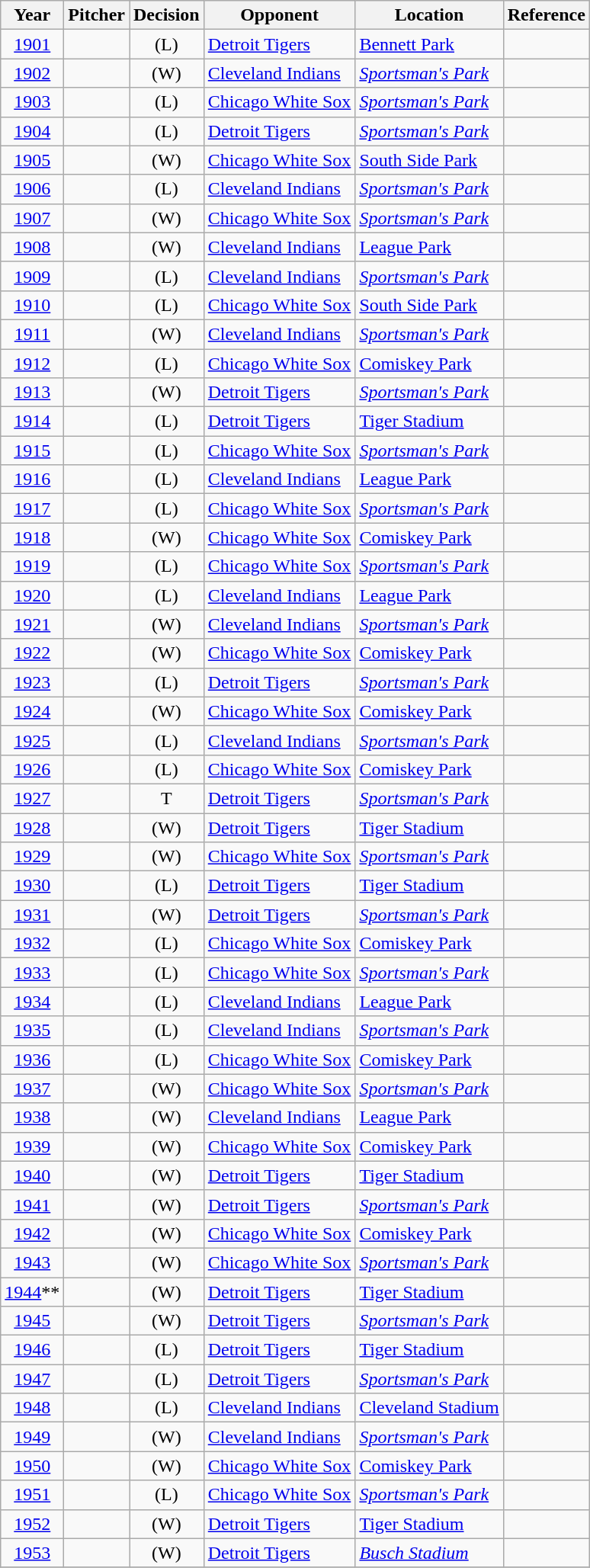<table class="wikitable sortable">
<tr>
<th>Year</th>
<th>Pitcher</th>
<th>Decision</th>
<th>Opponent</th>
<th>Location</th>
<th class="unsortable">Reference</th>
</tr>
<tr>
<td align="center"><a href='#'>1901</a></td>
<td></td>
<td align="center">(L)</td>
<td><a href='#'>Detroit Tigers</a></td>
<td><a href='#'>Bennett Park</a></td>
<td align="center"></td>
</tr>
<tr>
<td align="center"><a href='#'>1902</a></td>
<td></td>
<td align="center">(W)</td>
<td><a href='#'>Cleveland Indians</a></td>
<td><em><a href='#'>Sportsman's Park</a></em></td>
<td align="center"></td>
</tr>
<tr>
<td align="center"><a href='#'>1903</a></td>
<td> </td>
<td align="center">(L)</td>
<td><a href='#'>Chicago White Sox</a></td>
<td><em><a href='#'>Sportsman's Park</a></em></td>
<td align="center"></td>
</tr>
<tr>
<td align="center"><a href='#'>1904</a></td>
<td></td>
<td align="center">(L)</td>
<td><a href='#'>Detroit Tigers</a></td>
<td><em><a href='#'>Sportsman's Park</a></em></td>
<td align="center"></td>
</tr>
<tr>
<td align="center"><a href='#'>1905</a></td>
<td></td>
<td align="center">(W)</td>
<td><a href='#'>Chicago White Sox</a></td>
<td><a href='#'>South Side Park</a></td>
<td align="center"></td>
</tr>
<tr>
<td align="center"><a href='#'>1906</a></td>
<td> </td>
<td align="center">(L)</td>
<td><a href='#'>Cleveland Indians</a></td>
<td><em><a href='#'>Sportsman's Park</a></em></td>
<td align="center"></td>
</tr>
<tr>
<td align="center"><a href='#'>1907</a></td>
<td>  </td>
<td align="center">(W)</td>
<td><a href='#'>Chicago White Sox</a></td>
<td><em><a href='#'>Sportsman's Park</a></em></td>
<td align="center"></td>
</tr>
<tr>
<td align="center"><a href='#'>1908</a></td>
<td></td>
<td align="center">(W)</td>
<td><a href='#'>Cleveland Indians</a></td>
<td><a href='#'>League Park</a></td>
<td align="center"></td>
</tr>
<tr>
<td align="center"><a href='#'>1909</a></td>
<td></td>
<td align="center">(L)</td>
<td><a href='#'>Cleveland Indians</a></td>
<td><em><a href='#'>Sportsman's Park</a></em></td>
<td align="center"></td>
</tr>
<tr>
<td align="center"><a href='#'>1910</a></td>
<td></td>
<td align="center">(L)</td>
<td><a href='#'>Chicago White Sox</a></td>
<td><a href='#'>South Side Park</a></td>
<td align="center"></td>
</tr>
<tr>
<td align="center"><a href='#'>1911</a></td>
<td> </td>
<td align="center">(W)</td>
<td><a href='#'>Cleveland Indians</a></td>
<td><em><a href='#'>Sportsman's Park</a></em></td>
<td align="center"></td>
</tr>
<tr>
<td align="center"><a href='#'>1912</a></td>
<td></td>
<td align="center">(L)</td>
<td><a href='#'>Chicago White Sox</a></td>
<td><a href='#'>Comiskey Park</a></td>
<td align="center"></td>
</tr>
<tr>
<td align="center"><a href='#'>1913</a></td>
<td></td>
<td align="center">(W)</td>
<td><a href='#'>Detroit Tigers</a></td>
<td><em><a href='#'>Sportsman's Park</a></em></td>
<td align="center"></td>
</tr>
<tr>
<td align="center"><a href='#'>1914</a></td>
<td> </td>
<td align="center">(L)</td>
<td><a href='#'>Detroit Tigers</a></td>
<td><a href='#'>Tiger Stadium</a></td>
<td align="center"></td>
</tr>
<tr>
<td align="center"><a href='#'>1915</a></td>
<td> </td>
<td align="center">(L)</td>
<td><a href='#'>Chicago White Sox</a></td>
<td><em><a href='#'>Sportsman's Park</a></em></td>
<td align="center"></td>
</tr>
<tr>
<td align="center"><a href='#'>1916</a></td>
<td></td>
<td align="center">(L)</td>
<td><a href='#'>Cleveland Indians</a></td>
<td><a href='#'>League Park</a></td>
<td align="center"></td>
</tr>
<tr>
<td align="center"><a href='#'>1917</a></td>
<td></td>
<td align="center">(L)</td>
<td><a href='#'>Chicago White Sox</a></td>
<td><em><a href='#'>Sportsman's Park</a></em></td>
<td align="center"></td>
</tr>
<tr>
<td align="center"><a href='#'>1918</a></td>
<td></td>
<td align="center">(W)</td>
<td><a href='#'>Chicago White Sox</a></td>
<td><a href='#'>Comiskey Park</a></td>
<td align="center"></td>
</tr>
<tr>
<td align="center"><a href='#'>1919</a></td>
<td></td>
<td align="center">(L)</td>
<td><a href='#'>Chicago White Sox</a></td>
<td><em><a href='#'>Sportsman's Park</a></em></td>
<td align="center"></td>
</tr>
<tr>
<td align="center"><a href='#'>1920</a></td>
<td></td>
<td align="center">(L)</td>
<td><a href='#'>Cleveland Indians</a></td>
<td><a href='#'>League Park</a></td>
<td align="center"></td>
</tr>
<tr>
<td align="center"><a href='#'>1921</a></td>
<td></td>
<td align="center">(W)</td>
<td><a href='#'>Cleveland Indians</a></td>
<td><em><a href='#'>Sportsman's Park</a></em></td>
<td align="center"></td>
</tr>
<tr>
<td align="center"><a href='#'>1922</a></td>
<td> </td>
<td align="center">(W)</td>
<td><a href='#'>Chicago White Sox</a></td>
<td><a href='#'>Comiskey Park</a></td>
<td align="center"></td>
</tr>
<tr>
<td align="center"><a href='#'>1923</a></td>
<td> </td>
<td align="center">(L)</td>
<td><a href='#'>Detroit Tigers</a></td>
<td><em><a href='#'>Sportsman's Park</a></em></td>
<td align="center"></td>
</tr>
<tr>
<td align="center"><a href='#'>1924</a></td>
<td> </td>
<td align="center">(W)</td>
<td><a href='#'>Chicago White Sox</a></td>
<td><a href='#'>Comiskey Park</a></td>
<td align="center"></td>
</tr>
<tr>
<td align="center"><a href='#'>1925</a></td>
<td></td>
<td align="center">(L)</td>
<td><a href='#'>Cleveland Indians</a></td>
<td><em><a href='#'>Sportsman's Park</a></em></td>
<td align="center"></td>
</tr>
<tr>
<td align="center"><a href='#'>1926</a></td>
<td></td>
<td align="center">(L)</td>
<td><a href='#'>Chicago White Sox</a></td>
<td><a href='#'>Comiskey Park</a></td>
<td align="center"></td>
</tr>
<tr>
<td align="center"><a href='#'>1927</a></td>
<td></td>
<td align="center">T</td>
<td><a href='#'>Detroit Tigers</a></td>
<td><em><a href='#'>Sportsman's Park</a></em></td>
<td align="center"></td>
</tr>
<tr>
<td align="center"><a href='#'>1928</a></td>
<td></td>
<td align="center">(W)</td>
<td><a href='#'>Detroit Tigers</a></td>
<td><a href='#'>Tiger Stadium</a></td>
<td align="center"></td>
</tr>
<tr>
<td align="center"><a href='#'>1929</a></td>
<td> </td>
<td align="center">(W)</td>
<td><a href='#'>Chicago White Sox</a></td>
<td><em><a href='#'>Sportsman's Park</a></em></td>
<td align="center"></td>
</tr>
<tr>
<td align="center"><a href='#'>1930</a></td>
<td> </td>
<td align="center">(L)</td>
<td><a href='#'>Detroit Tigers</a></td>
<td><a href='#'>Tiger Stadium</a></td>
<td align="center"></td>
</tr>
<tr>
<td align="center"><a href='#'>1931</a></td>
<td></td>
<td align="center">(W)</td>
<td><a href='#'>Detroit Tigers</a></td>
<td><em><a href='#'>Sportsman's Park</a></em></td>
<td align="center"></td>
</tr>
<tr>
<td align="center"><a href='#'>1932</a></td>
<td> </td>
<td align="center">(L)</td>
<td><a href='#'>Chicago White Sox</a></td>
<td><a href='#'>Comiskey Park</a></td>
<td align="center"></td>
</tr>
<tr>
<td align="center"><a href='#'>1933</a></td>
<td></td>
<td align="center">(L)</td>
<td><a href='#'>Chicago White Sox</a></td>
<td><em><a href='#'>Sportsman's Park</a></em></td>
<td align="center"></td>
</tr>
<tr>
<td align="center"><a href='#'>1934</a></td>
<td></td>
<td align="center">(L)</td>
<td><a href='#'>Cleveland Indians</a></td>
<td><a href='#'>League Park</a></td>
<td align="center"></td>
</tr>
<tr>
<td align="center"><a href='#'>1935</a></td>
<td></td>
<td align="center">(L)</td>
<td><a href='#'>Cleveland Indians</a></td>
<td><em><a href='#'>Sportsman's Park</a></em></td>
<td align="center"></td>
</tr>
<tr>
<td align="center"><a href='#'>1936</a></td>
<td></td>
<td align="center">(L)</td>
<td><a href='#'>Chicago White Sox</a></td>
<td><a href='#'>Comiskey Park</a></td>
<td align="center"></td>
</tr>
<tr>
<td align="center"><a href='#'>1937</a></td>
<td></td>
<td align="center">(W)</td>
<td><a href='#'>Chicago White Sox</a></td>
<td><em><a href='#'>Sportsman's Park</a></em></td>
<td align="center"></td>
</tr>
<tr>
<td align="center"><a href='#'>1938</a></td>
<td> </td>
<td align="center">(W)</td>
<td><a href='#'>Cleveland Indians</a></td>
<td><a href='#'>League Park</a></td>
<td align="center"></td>
</tr>
<tr>
<td align="center"><a href='#'>1939</a></td>
<td> </td>
<td align="center">(W)</td>
<td><a href='#'>Chicago White Sox</a></td>
<td><a href='#'>Comiskey Park</a></td>
<td align="center"></td>
</tr>
<tr>
<td align="center"><a href='#'>1940</a></td>
<td></td>
<td align="center">(W)</td>
<td><a href='#'>Detroit Tigers</a></td>
<td><a href='#'>Tiger Stadium</a></td>
<td align="center"></td>
</tr>
<tr>
<td align="center"><a href='#'>1941</a></td>
<td></td>
<td align="center">(W)</td>
<td><a href='#'>Detroit Tigers</a></td>
<td><em><a href='#'>Sportsman's Park</a></em></td>
<td align="center"></td>
</tr>
<tr>
<td align="center"><a href='#'>1942</a></td>
<td></td>
<td align="center">(W)</td>
<td><a href='#'>Chicago White Sox</a></td>
<td><a href='#'>Comiskey Park</a></td>
<td align="center"></td>
</tr>
<tr>
<td align="center"><a href='#'>1943</a></td>
<td></td>
<td align="center">(W)</td>
<td><a href='#'>Chicago White Sox</a></td>
<td><em><a href='#'>Sportsman's Park</a></em></td>
<td align="center"></td>
</tr>
<tr>
<td align="center"><a href='#'>1944</a>**</td>
<td></td>
<td align="center">(W)</td>
<td><a href='#'>Detroit Tigers</a></td>
<td><a href='#'>Tiger Stadium</a></td>
<td align="center"></td>
</tr>
<tr>
<td align="center"><a href='#'>1945</a></td>
<td></td>
<td align="center">(W)</td>
<td><a href='#'>Detroit Tigers</a></td>
<td><em><a href='#'>Sportsman's Park</a></em></td>
<td align="center"></td>
</tr>
<tr>
<td align="center"><a href='#'>1946</a></td>
<td></td>
<td align="center">(L)</td>
<td><a href='#'>Detroit Tigers</a></td>
<td><a href='#'>Tiger Stadium</a></td>
<td align="center"></td>
</tr>
<tr>
<td align="center"><a href='#'>1947</a></td>
<td></td>
<td align="center">(L)</td>
<td><a href='#'>Detroit Tigers</a></td>
<td><em><a href='#'>Sportsman's Park</a></em></td>
<td align="center"></td>
</tr>
<tr>
<td align="center"><a href='#'>1948</a></td>
<td></td>
<td align="center">(L)</td>
<td><a href='#'>Cleveland Indians</a></td>
<td><a href='#'>Cleveland Stadium</a></td>
<td align="center"></td>
</tr>
<tr>
<td align="center"><a href='#'>1949</a></td>
<td></td>
<td align="center">(W)</td>
<td><a href='#'>Cleveland Indians</a></td>
<td><em><a href='#'>Sportsman's Park</a></em></td>
<td align="center"></td>
</tr>
<tr>
<td align="center"><a href='#'>1950</a></td>
<td> </td>
<td align="center">(W)</td>
<td><a href='#'>Chicago White Sox</a></td>
<td><a href='#'>Comiskey Park</a></td>
<td align="center"></td>
</tr>
<tr>
<td align="center"><a href='#'>1951</a></td>
<td> </td>
<td align="center">(L)</td>
<td><a href='#'>Chicago White Sox</a></td>
<td><em><a href='#'>Sportsman's Park</a></em></td>
<td align="center"></td>
</tr>
<tr>
<td align="center"><a href='#'>1952</a></td>
<td> </td>
<td align="center">(W)</td>
<td><a href='#'>Detroit Tigers</a></td>
<td><a href='#'>Tiger Stadium</a></td>
<td align="center"></td>
</tr>
<tr>
<td align="center"><a href='#'>1953</a></td>
<td></td>
<td align="center">(W)</td>
<td><a href='#'>Detroit Tigers</a></td>
<td><em><a href='#'>Busch Stadium</a></em></td>
<td align="center"></td>
</tr>
<tr>
</tr>
</table>
